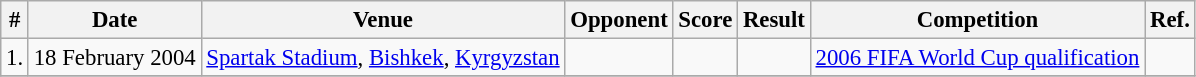<table class="wikitable" style="font-size:95%;">
<tr>
<th>#</th>
<th>Date</th>
<th>Venue</th>
<th>Opponent</th>
<th>Score</th>
<th>Result</th>
<th>Competition</th>
<th>Ref.</th>
</tr>
<tr>
<td>1.</td>
<td>18 February 2004</td>
<td><a href='#'>Spartak Stadium</a>, <a href='#'>Bishkek</a>, <a href='#'>Kyrgyzstan</a></td>
<td></td>
<td></td>
<td></td>
<td><a href='#'>2006 FIFA World Cup qualification</a></td>
<td></td>
</tr>
<tr>
</tr>
</table>
